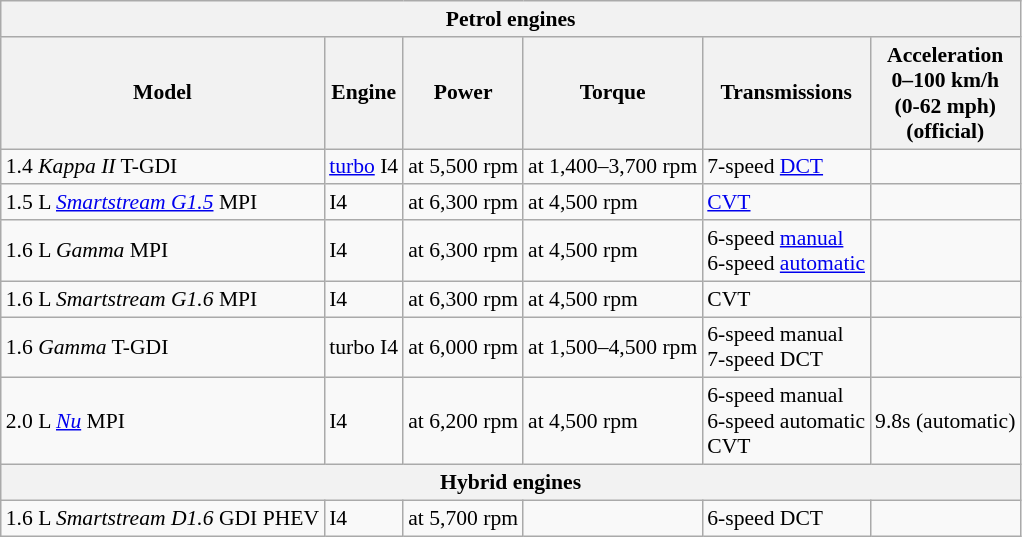<table class="wikitable" style="text-align:left; font-size:90%;">
<tr>
<th colspan="6" style="text-align:center">Petrol engines</th>
</tr>
<tr>
<th>Model</th>
<th>Engine</th>
<th>Power</th>
<th>Torque</th>
<th>Transmissions</th>
<th>Acceleration<br>0–100 km/h<br>(0-62 mph)<br>(official)</th>
</tr>
<tr>
<td>1.4 <em>Kappa II</em> T-GDI</td>
<td> <a href='#'>turbo</a> I4</td>
<td> at 5,500 rpm</td>
<td> at 1,400–3,700 rpm</td>
<td>7-speed <a href='#'>DCT</a></td>
<td></td>
</tr>
<tr>
<td>1.5 L <em><a href='#'>Smartstream G1.5</a></em> MPI</td>
<td> I4</td>
<td> at 6,300 rpm</td>
<td> at 4,500 rpm</td>
<td><a href='#'>CVT</a></td>
<td></td>
</tr>
<tr>
<td>1.6 L <em>Gamma</em> MPI</td>
<td> I4</td>
<td> at 6,300 rpm</td>
<td> at 4,500 rpm</td>
<td>6-speed <a href='#'>manual</a><br>6-speed <a href='#'>automatic</a></td>
<td></td>
</tr>
<tr>
<td>1.6 L <em>Smartstream G1.6</em> MPI</td>
<td> I4</td>
<td> at 6,300 rpm</td>
<td> at 4,500 rpm</td>
<td>CVT</td>
<td></td>
</tr>
<tr>
<td>1.6 <em>Gamma</em> T-GDI</td>
<td> turbo I4</td>
<td> at 6,000 rpm</td>
<td> at 1,500–4,500 rpm</td>
<td>6-speed manual<br>7-speed DCT</td>
<td></td>
</tr>
<tr>
<td>2.0 L <em><a href='#'>Nu</a></em> MPI</td>
<td> I4</td>
<td> at 6,200 rpm</td>
<td> at 4,500 rpm</td>
<td>6-speed manual<br>6-speed automatic<br>CVT</td>
<td>9.8s (automatic)</td>
</tr>
<tr>
<th colspan="6" style="text-align:center">Hybrid engines</th>
</tr>
<tr>
<td>1.6 L <em>Smartstream D1.6</em> GDI PHEV</td>
<td> I4</td>
<td> at 5,700 rpm</td>
<td></td>
<td>6-speed DCT</td>
<td></td>
</tr>
</table>
